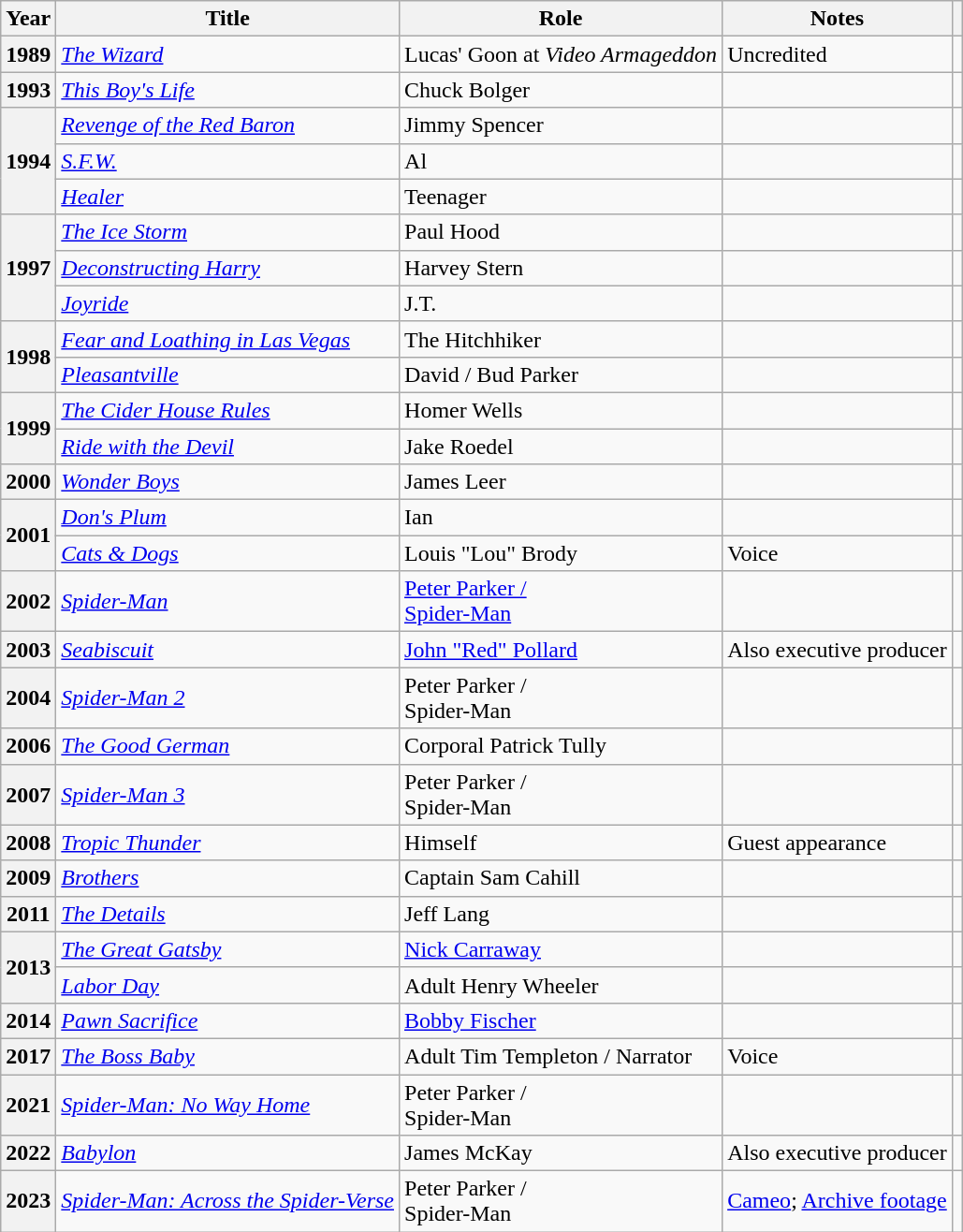<table class="wikitable plainrowheaders sortable" style="margin-right: 0;">
<tr>
<th scope="col">Year</th>
<th scope="col">Title</th>
<th scope="col">Role</th>
<th scope="col" class="unsortable">Notes</th>
<th scope="col" class="unsortable"></th>
</tr>
<tr>
<th scope="row">1989</th>
<td><em><a href='#'>The Wizard</a></em></td>
<td>Lucas' Goon at <em>Video Armageddon</em></td>
<td>Uncredited</td>
<td style="text-align: center;"></td>
</tr>
<tr>
<th scope="row">1993</th>
<td><em><a href='#'>This Boy's Life</a></em></td>
<td>Chuck Bolger</td>
<td></td>
<td style="text-align: center;"></td>
</tr>
<tr>
<th rowspan="3" scope="row">1994</th>
<td><em><a href='#'>Revenge of the Red Baron</a></em></td>
<td>Jimmy Spencer</td>
<td></td>
<td style="text-align: center;"></td>
</tr>
<tr>
<td><em><a href='#'>S.F.W.</a></em></td>
<td>Al</td>
<td></td>
<td style="text-align: center;"></td>
</tr>
<tr>
<td><em><a href='#'>Healer</a></em></td>
<td>Teenager</td>
<td></td>
<td style="text-align: center;"></td>
</tr>
<tr>
<th rowspan="3" scope="row">1997</th>
<td><em><a href='#'>The Ice Storm</a></em></td>
<td>Paul Hood</td>
<td></td>
<td style="text-align: center;"></td>
</tr>
<tr>
<td><em><a href='#'>Deconstructing Harry</a></em></td>
<td>Harvey Stern</td>
<td></td>
<td style="text-align: center;"></td>
</tr>
<tr>
<td><em><a href='#'>Joyride</a></em></td>
<td>J.T.</td>
<td></td>
<td style="text-align: center;"></td>
</tr>
<tr>
<th rowspan="2" scope="row">1998</th>
<td><em><a href='#'>Fear and Loathing in Las Vegas</a></em></td>
<td>The Hitchhiker</td>
<td></td>
<td style="text-align: center;"></td>
</tr>
<tr>
<td><em><a href='#'>Pleasantville</a></em></td>
<td>David / Bud Parker</td>
<td></td>
<td style="text-align: center;"></td>
</tr>
<tr>
<th rowspan="2" scope="row">1999</th>
<td><em><a href='#'>The Cider House Rules</a></em></td>
<td>Homer Wells</td>
<td></td>
<td style="text-align: center;"></td>
</tr>
<tr>
<td><em><a href='#'>Ride with the Devil</a></em></td>
<td>Jake Roedel</td>
<td></td>
<td style="text-align: center;"></td>
</tr>
<tr>
<th scope="row">2000</th>
<td><em><a href='#'>Wonder Boys</a></em></td>
<td>James Leer</td>
<td></td>
<td style="text-align: center;"></td>
</tr>
<tr>
<th rowspan="2" scope="row">2001</th>
<td><em><a href='#'>Don's Plum</a></em></td>
<td>Ian</td>
<td></td>
<td style="text-align: center;"></td>
</tr>
<tr>
<td><em><a href='#'>Cats & Dogs</a></em></td>
<td>Louis "Lou" Brody</td>
<td>Voice</td>
<td style="text-align: center;"></td>
</tr>
<tr>
<th scope="row">2002</th>
<td><em><a href='#'>Spider-Man</a></em></td>
<td><a href='#'>Peter Parker / <br>Spider-Man</a></td>
<td></td>
<td style="text-align: center;"></td>
</tr>
<tr>
<th scope="row">2003</th>
<td><em><a href='#'>Seabiscuit</a></em></td>
<td><a href='#'>John "Red" Pollard</a></td>
<td>Also executive producer</td>
<td style="text-align: center;"></td>
</tr>
<tr>
<th scope="row">2004</th>
<td><em><a href='#'>Spider-Man 2</a></em></td>
<td>Peter Parker / <br>Spider-Man</td>
<td></td>
<td style="text-align: center;"></td>
</tr>
<tr>
<th scope="row">2006</th>
<td><em><a href='#'>The Good German</a></em></td>
<td>Corporal Patrick Tully</td>
<td></td>
<td style="text-align: center;"></td>
</tr>
<tr>
<th scope="row">2007</th>
<td><em><a href='#'>Spider-Man 3</a></em></td>
<td>Peter Parker / <br>Spider-Man</td>
<td></td>
<td style="text-align: center;"></td>
</tr>
<tr>
<th scope="row">2008</th>
<td><em><a href='#'>Tropic Thunder</a></em></td>
<td>Himself</td>
<td>Guest appearance</td>
<td style="text-align: center;"></td>
</tr>
<tr>
<th scope="row">2009</th>
<td><em><a href='#'>Brothers</a></em></td>
<td>Captain Sam Cahill</td>
<td></td>
<td style="text-align: center;"></td>
</tr>
<tr>
<th scope="row">2011</th>
<td><em><a href='#'>The Details</a></em></td>
<td>Jeff Lang</td>
<td></td>
<td style="text-align: center;"></td>
</tr>
<tr>
<th rowspan="2" scope="row">2013</th>
<td><em><a href='#'>The Great Gatsby</a></em></td>
<td><a href='#'>Nick Carraway</a></td>
<td></td>
<td style="text-align: center;"></td>
</tr>
<tr>
<td><em><a href='#'>Labor Day</a></em></td>
<td>Adult Henry Wheeler</td>
<td></td>
<td style="text-align: center;"></td>
</tr>
<tr>
<th scope="row">2014</th>
<td><em><a href='#'>Pawn Sacrifice</a></em></td>
<td><a href='#'>Bobby Fischer</a></td>
<td></td>
<td style="text-align: center;"></td>
</tr>
<tr>
<th scope="row">2017</th>
<td><em><a href='#'>The Boss Baby</a></em></td>
<td>Adult Tim Templeton / Narrator</td>
<td>Voice</td>
<td style="text-align: center;"></td>
</tr>
<tr>
<th scope="row">2021</th>
<td><em><a href='#'>Spider-Man: No Way Home</a></em></td>
<td>Peter Parker / <br>Spider-Man</td>
<td></td>
<td style="text-align: center;"></td>
</tr>
<tr>
<th scope="row">2022</th>
<td><em><a href='#'>Babylon</a></em></td>
<td>James McKay</td>
<td>Also executive producer</td>
<td style="text-align: center;"></td>
</tr>
<tr>
<th scope="row">2023</th>
<td><em><a href='#'>Spider-Man: Across the Spider-Verse</a></em></td>
<td>Peter Parker / <br>Spider-Man</td>
<td><a href='#'>Cameo</a>; <a href='#'>Archive footage</a></td>
<td></td>
</tr>
</table>
